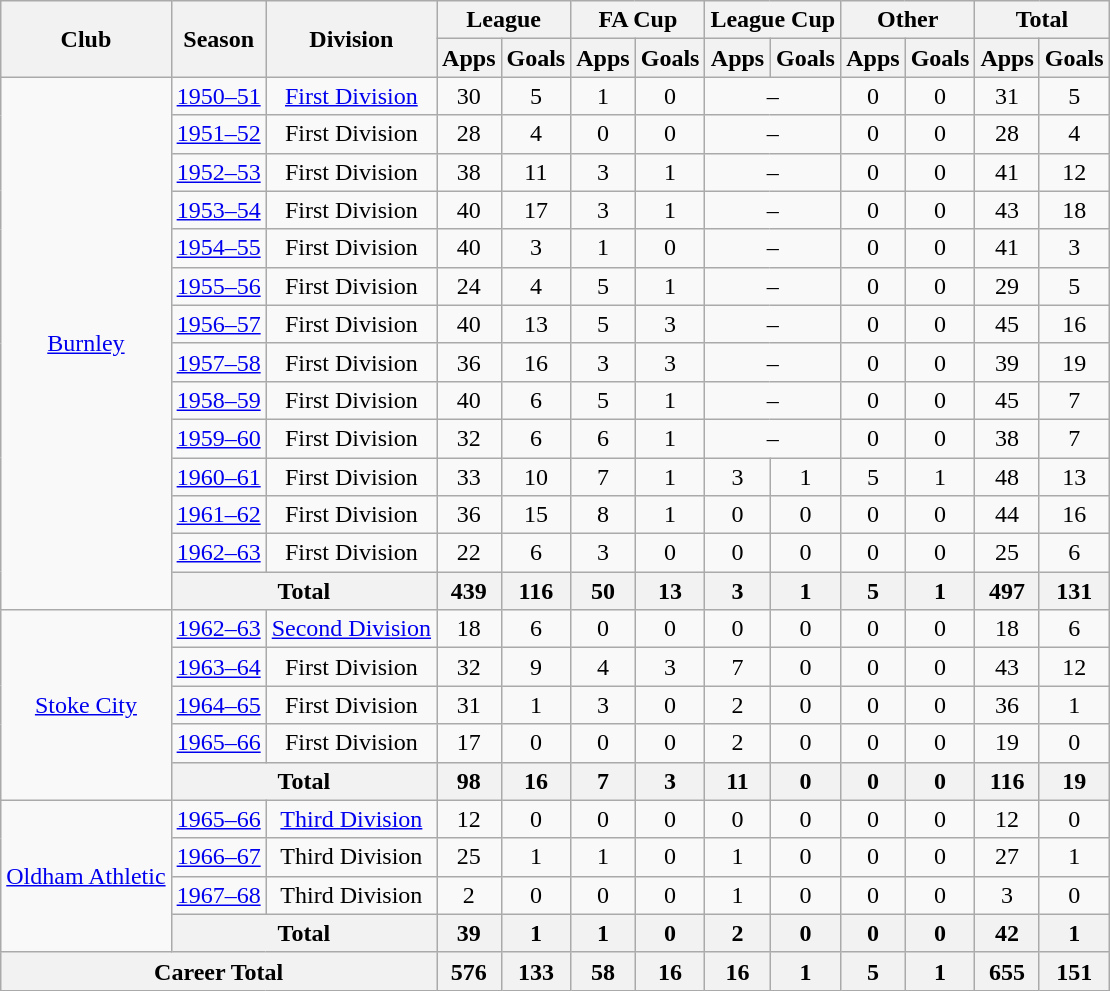<table class="wikitable" style="text-align: center;">
<tr>
<th rowspan="2">Club</th>
<th rowspan="2">Season</th>
<th rowspan="2">Division</th>
<th colspan="2">League</th>
<th colspan="2">FA Cup</th>
<th colspan="2">League Cup</th>
<th colspan="2">Other</th>
<th colspan="2">Total</th>
</tr>
<tr>
<th>Apps</th>
<th>Goals</th>
<th>Apps</th>
<th>Goals</th>
<th>Apps</th>
<th>Goals</th>
<th>Apps</th>
<th>Goals</th>
<th>Apps</th>
<th>Goals</th>
</tr>
<tr>
<td rowspan="14"><a href='#'>Burnley</a></td>
<td><a href='#'>1950–51</a></td>
<td><a href='#'>First Division</a></td>
<td>30</td>
<td>5</td>
<td>1</td>
<td>0</td>
<td colspan="2">–</td>
<td>0</td>
<td>0</td>
<td>31</td>
<td>5</td>
</tr>
<tr>
<td><a href='#'>1951–52</a></td>
<td>First Division</td>
<td>28</td>
<td>4</td>
<td>0</td>
<td>0</td>
<td colspan="2">–</td>
<td>0</td>
<td>0</td>
<td>28</td>
<td>4</td>
</tr>
<tr>
<td><a href='#'>1952–53</a></td>
<td>First Division</td>
<td>38</td>
<td>11</td>
<td>3</td>
<td>1</td>
<td colspan="2">–</td>
<td>0</td>
<td>0</td>
<td>41</td>
<td>12</td>
</tr>
<tr>
<td><a href='#'>1953–54</a></td>
<td>First Division</td>
<td>40</td>
<td>17</td>
<td>3</td>
<td>1</td>
<td colspan="2">–</td>
<td>0</td>
<td>0</td>
<td>43</td>
<td>18</td>
</tr>
<tr>
<td><a href='#'>1954–55</a></td>
<td>First Division</td>
<td>40</td>
<td>3</td>
<td>1</td>
<td>0</td>
<td colspan="2">–</td>
<td>0</td>
<td>0</td>
<td>41</td>
<td>3</td>
</tr>
<tr>
<td><a href='#'>1955–56</a></td>
<td>First Division</td>
<td>24</td>
<td>4</td>
<td>5</td>
<td>1</td>
<td colspan="2">–</td>
<td>0</td>
<td>0</td>
<td>29</td>
<td>5</td>
</tr>
<tr>
<td><a href='#'>1956–57</a></td>
<td>First Division</td>
<td>40</td>
<td>13</td>
<td>5</td>
<td>3</td>
<td colspan="2">–</td>
<td>0</td>
<td>0</td>
<td>45</td>
<td>16</td>
</tr>
<tr>
<td><a href='#'>1957–58</a></td>
<td>First Division</td>
<td>36</td>
<td>16</td>
<td>3</td>
<td>3</td>
<td colspan="2">–</td>
<td>0</td>
<td>0</td>
<td>39</td>
<td>19</td>
</tr>
<tr>
<td><a href='#'>1958–59</a></td>
<td>First Division</td>
<td>40</td>
<td>6</td>
<td>5</td>
<td>1</td>
<td colspan="2">–</td>
<td>0</td>
<td>0</td>
<td>45</td>
<td>7</td>
</tr>
<tr>
<td><a href='#'>1959–60</a></td>
<td>First Division</td>
<td>32</td>
<td>6</td>
<td>6</td>
<td>1</td>
<td colspan="2">–</td>
<td>0</td>
<td>0</td>
<td>38</td>
<td>7</td>
</tr>
<tr>
<td><a href='#'>1960–61</a></td>
<td>First Division</td>
<td>33</td>
<td>10</td>
<td>7</td>
<td>1</td>
<td>3</td>
<td>1</td>
<td>5</td>
<td>1</td>
<td>48</td>
<td>13</td>
</tr>
<tr>
<td><a href='#'>1961–62</a></td>
<td>First Division</td>
<td>36</td>
<td>15</td>
<td>8</td>
<td>1</td>
<td>0</td>
<td>0</td>
<td>0</td>
<td>0</td>
<td>44</td>
<td>16</td>
</tr>
<tr>
<td><a href='#'>1962–63</a></td>
<td>First Division</td>
<td>22</td>
<td>6</td>
<td>3</td>
<td>0</td>
<td>0</td>
<td>0</td>
<td>0</td>
<td>0</td>
<td>25</td>
<td>6</td>
</tr>
<tr>
<th colspan="2">Total</th>
<th>439</th>
<th>116</th>
<th>50</th>
<th>13</th>
<th>3</th>
<th>1</th>
<th>5</th>
<th>1</th>
<th>497</th>
<th>131</th>
</tr>
<tr>
<td rowspan="5"><a href='#'>Stoke City</a></td>
<td><a href='#'>1962–63</a></td>
<td><a href='#'>Second Division</a></td>
<td>18</td>
<td>6</td>
<td>0</td>
<td>0</td>
<td>0</td>
<td>0</td>
<td>0</td>
<td>0</td>
<td>18</td>
<td>6</td>
</tr>
<tr>
<td><a href='#'>1963–64</a></td>
<td>First Division</td>
<td>32</td>
<td>9</td>
<td>4</td>
<td>3</td>
<td>7</td>
<td>0</td>
<td>0</td>
<td>0</td>
<td>43</td>
<td>12</td>
</tr>
<tr>
<td><a href='#'>1964–65</a></td>
<td>First Division</td>
<td>31</td>
<td>1</td>
<td>3</td>
<td>0</td>
<td>2</td>
<td>0</td>
<td>0</td>
<td>0</td>
<td>36</td>
<td>1</td>
</tr>
<tr>
<td><a href='#'>1965–66</a></td>
<td>First Division</td>
<td>17</td>
<td>0</td>
<td>0</td>
<td>0</td>
<td>2</td>
<td>0</td>
<td>0</td>
<td>0</td>
<td>19</td>
<td>0</td>
</tr>
<tr>
<th colspan="2">Total</th>
<th>98</th>
<th>16</th>
<th>7</th>
<th>3</th>
<th>11</th>
<th>0</th>
<th>0</th>
<th>0</th>
<th>116</th>
<th>19</th>
</tr>
<tr>
<td rowspan="4"><a href='#'>Oldham Athletic</a></td>
<td><a href='#'>1965–66</a></td>
<td><a href='#'>Third Division</a></td>
<td>12</td>
<td>0</td>
<td>0</td>
<td>0</td>
<td>0</td>
<td>0</td>
<td>0</td>
<td>0</td>
<td>12</td>
<td>0</td>
</tr>
<tr>
<td><a href='#'>1966–67</a></td>
<td>Third Division</td>
<td>25</td>
<td>1</td>
<td>1</td>
<td>0</td>
<td>1</td>
<td>0</td>
<td>0</td>
<td>0</td>
<td>27</td>
<td>1</td>
</tr>
<tr>
<td><a href='#'>1967–68</a></td>
<td>Third Division</td>
<td>2</td>
<td>0</td>
<td>0</td>
<td>0</td>
<td>1</td>
<td>0</td>
<td>0</td>
<td>0</td>
<td>3</td>
<td>0</td>
</tr>
<tr>
<th colspan="2">Total</th>
<th>39</th>
<th>1</th>
<th>1</th>
<th>0</th>
<th>2</th>
<th>0</th>
<th>0</th>
<th>0</th>
<th>42</th>
<th>1</th>
</tr>
<tr>
<th colspan="3">Career Total</th>
<th>576</th>
<th>133</th>
<th>58</th>
<th>16</th>
<th>16</th>
<th>1</th>
<th>5</th>
<th>1</th>
<th>655</th>
<th>151</th>
</tr>
</table>
